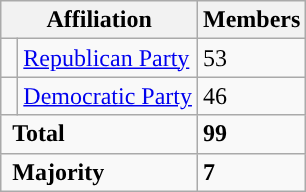<table class="wikitable">
<tr>
<th colspan="2">Affiliation</th>
<th>Members</th>
</tr>
<tr>
<td style="background-color:"> </td>
<td><a href='#'>Republican Party</a></td>
<td>53</td>
</tr>
<tr>
<td style="background-color:"> </td>
<td><a href='#'>Democratic Party</a></td>
<td>46</td>
</tr>
<tr>
<td colspan="2" rowspan="1"> <strong>Total</strong></td>
<td><strong>99</strong></td>
</tr>
<tr>
<td colspan="2" rowspan="1"> <strong>Majority</strong></td>
<td><strong>7</strong></td>
</tr>
</table>
